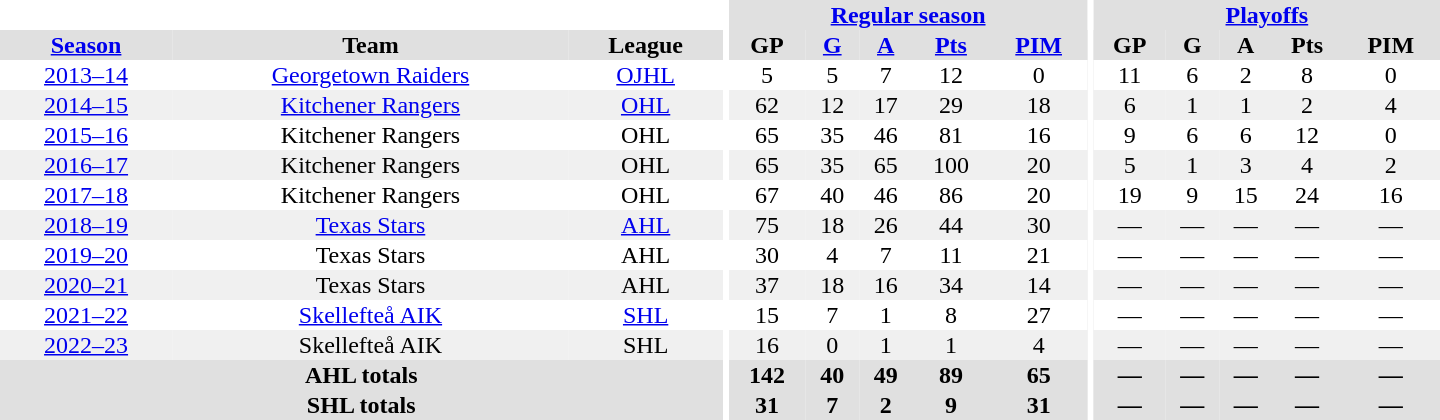<table border="0" cellpadding="1" cellspacing="0" style="text-align:center; width:60em">
<tr bgcolor="#e0e0e0">
<th colspan="3" bgcolor="#ffffff"></th>
<th rowspan="99" bgcolor="#ffffff"></th>
<th colspan="5"><a href='#'>Regular season</a></th>
<th rowspan="99" bgcolor="#ffffff"></th>
<th colspan="5"><a href='#'>Playoffs</a></th>
</tr>
<tr bgcolor="#e0e0e0">
<th><a href='#'>Season</a></th>
<th>Team</th>
<th>League</th>
<th>GP</th>
<th><a href='#'>G</a></th>
<th><a href='#'>A</a></th>
<th><a href='#'>Pts</a></th>
<th><a href='#'>PIM</a></th>
<th>GP</th>
<th>G</th>
<th>A</th>
<th>Pts</th>
<th>PIM</th>
</tr>
<tr>
<td><a href='#'>2013–14</a></td>
<td><a href='#'>Georgetown Raiders</a></td>
<td><a href='#'>OJHL</a></td>
<td>5</td>
<td>5</td>
<td>7</td>
<td>12</td>
<td>0</td>
<td>11</td>
<td>6</td>
<td>2</td>
<td>8</td>
<td>0</td>
</tr>
<tr bgcolor="#f0f0f0">
<td><a href='#'>2014–15</a></td>
<td><a href='#'>Kitchener Rangers</a></td>
<td><a href='#'>OHL</a></td>
<td>62</td>
<td>12</td>
<td>17</td>
<td>29</td>
<td>18</td>
<td>6</td>
<td>1</td>
<td>1</td>
<td>2</td>
<td>4</td>
</tr>
<tr>
<td><a href='#'>2015–16</a></td>
<td>Kitchener Rangers</td>
<td>OHL</td>
<td>65</td>
<td>35</td>
<td>46</td>
<td>81</td>
<td>16</td>
<td>9</td>
<td>6</td>
<td>6</td>
<td>12</td>
<td>0</td>
</tr>
<tr bgcolor="#f0f0f0">
<td><a href='#'>2016–17</a></td>
<td>Kitchener Rangers</td>
<td>OHL</td>
<td>65</td>
<td>35</td>
<td>65</td>
<td>100</td>
<td>20</td>
<td>5</td>
<td>1</td>
<td>3</td>
<td>4</td>
<td>2</td>
</tr>
<tr>
<td><a href='#'>2017–18</a></td>
<td>Kitchener Rangers</td>
<td>OHL</td>
<td>67</td>
<td>40</td>
<td>46</td>
<td>86</td>
<td>20</td>
<td>19</td>
<td>9</td>
<td>15</td>
<td>24</td>
<td>16</td>
</tr>
<tr bgcolor="#f0f0f0">
<td><a href='#'>2018–19</a></td>
<td><a href='#'>Texas Stars</a></td>
<td><a href='#'>AHL</a></td>
<td>75</td>
<td>18</td>
<td>26</td>
<td>44</td>
<td>30</td>
<td>—</td>
<td>—</td>
<td>—</td>
<td>—</td>
<td>—</td>
</tr>
<tr>
<td><a href='#'>2019–20</a></td>
<td>Texas Stars</td>
<td>AHL</td>
<td>30</td>
<td>4</td>
<td>7</td>
<td>11</td>
<td>21</td>
<td>—</td>
<td>—</td>
<td>—</td>
<td>—</td>
<td>—</td>
</tr>
<tr bgcolor="#f0f0f0">
<td><a href='#'>2020–21</a></td>
<td>Texas Stars</td>
<td>AHL</td>
<td>37</td>
<td>18</td>
<td>16</td>
<td>34</td>
<td>14</td>
<td>—</td>
<td>—</td>
<td>—</td>
<td>—</td>
<td>—</td>
</tr>
<tr>
<td><a href='#'>2021–22</a></td>
<td><a href='#'>Skellefteå AIK</a></td>
<td><a href='#'>SHL</a></td>
<td>15</td>
<td>7</td>
<td>1</td>
<td>8</td>
<td>27</td>
<td>—</td>
<td>—</td>
<td>—</td>
<td>—</td>
<td>—</td>
</tr>
<tr bgcolor="#f0f0f0">
<td><a href='#'>2022–23</a></td>
<td>Skellefteå AIK</td>
<td>SHL</td>
<td>16</td>
<td>0</td>
<td>1</td>
<td>1</td>
<td>4</td>
<td>—</td>
<td>—</td>
<td>—</td>
<td>—</td>
<td>—</td>
</tr>
<tr bgcolor="#e0e0e0">
<th colspan="3">AHL totals</th>
<th>142</th>
<th>40</th>
<th>49</th>
<th>89</th>
<th>65</th>
<th>—</th>
<th>—</th>
<th>—</th>
<th>—</th>
<th>—</th>
</tr>
<tr bgcolor="#e0e0e0">
<th colspan="3">SHL totals</th>
<th>31</th>
<th>7</th>
<th>2</th>
<th>9</th>
<th>31</th>
<th>—</th>
<th>—</th>
<th>—</th>
<th>—</th>
<th>—</th>
</tr>
</table>
